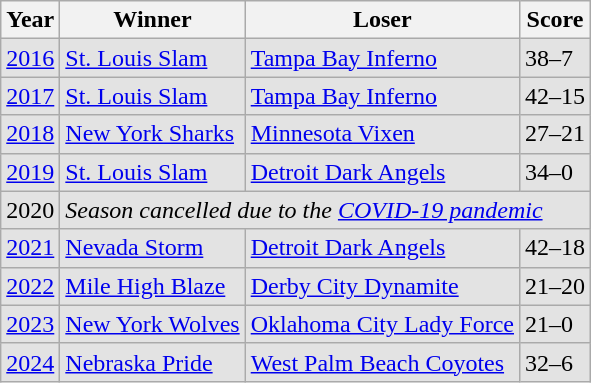<table class="wikitable">
<tr>
<th>Year</th>
<th>Winner</th>
<th>Loser</th>
<th>Score</th>
</tr>
<tr style="background: #e3e3e3;">
<td><a href='#'>2016</a></td>
<td><a href='#'>St. Louis Slam</a></td>
<td><a href='#'>Tampa Bay Inferno</a></td>
<td>38–7</td>
</tr>
<tr style="background: #e3e3e3;">
<td><a href='#'>2017</a></td>
<td><a href='#'>St. Louis Slam</a></td>
<td><a href='#'>Tampa Bay Inferno</a></td>
<td>42–15</td>
</tr>
<tr style="background: #e3e3e3;">
<td><a href='#'>2018</a></td>
<td><a href='#'>New York Sharks</a></td>
<td><a href='#'>Minnesota Vixen</a></td>
<td>27–21</td>
</tr>
<tr style="background: #e3e3e3;">
<td><a href='#'>2019</a></td>
<td><a href='#'>St. Louis Slam</a></td>
<td><a href='#'>Detroit Dark Angels</a></td>
<td>34–0</td>
</tr>
<tr style="background: #e3e3e3;">
<td>2020</td>
<td colspan=4><em>Season cancelled due to the <a href='#'>COVID-19 pandemic</a></em></td>
</tr>
<tr style="background: #e3e3e3;">
<td><a href='#'>2021</a></td>
<td><a href='#'>Nevada Storm</a></td>
<td><a href='#'>Detroit Dark Angels</a></td>
<td>42–18</td>
</tr>
<tr style="background: #e3e3e3;">
<td><a href='#'>2022</a></td>
<td><a href='#'>Mile High Blaze</a></td>
<td><a href='#'>Derby City Dynamite</a></td>
<td>21–20</td>
</tr>
<tr style="background: #e3e3e3;">
<td><a href='#'>2023</a></td>
<td><a href='#'>New York Wolves</a></td>
<td><a href='#'>Oklahoma City Lady Force</a></td>
<td>21–0</td>
</tr>
<tr style="background: #e3e3e3;">
<td><a href='#'>2024</a></td>
<td><a href='#'>Nebraska Pride</a></td>
<td><a href='#'>West Palm Beach Coyotes</a></td>
<td>32–6</td>
</tr>
</table>
